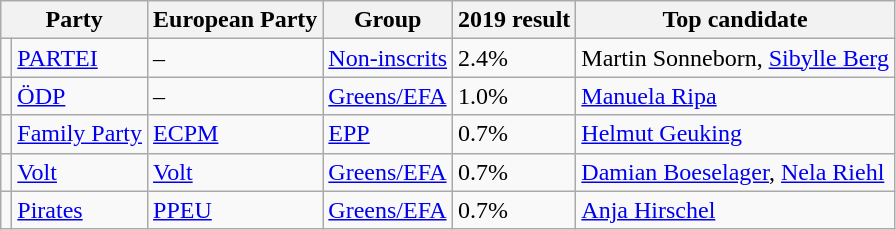<table class="wikitable">
<tr>
<th Colspan=2>Party</th>
<th>European Party</th>
<th>Group</th>
<th>2019 result</th>
<th>Top candidate</th>
</tr>
<tr>
<td bgcolor= ></td>
<td><a href='#'>PARTEI</a></td>
<td>–</td>
<td><a href='#'>Non-inscrits</a></td>
<td>2.4%</td>
<td>Martin Sonneborn, <a href='#'>Sibylle Berg</a></td>
</tr>
<tr>
<td bgcolor= ></td>
<td><a href='#'>ÖDP</a></td>
<td>–</td>
<td><a href='#'>Greens/EFA</a></td>
<td>1.0%</td>
<td><a href='#'>Manuela Ripa</a></td>
</tr>
<tr>
<td bgcolor= ></td>
<td><a href='#'>Family Party</a></td>
<td><a href='#'>ECPM</a></td>
<td><a href='#'>EPP</a></td>
<td>0.7%</td>
<td><a href='#'>Helmut Geuking</a></td>
</tr>
<tr>
<td bgcolor= ></td>
<td><a href='#'>Volt</a></td>
<td><a href='#'>Volt</a></td>
<td><a href='#'>Greens/EFA</a></td>
<td>0.7%</td>
<td><a href='#'>Damian Boeselager</a>, <a href='#'>Nela Riehl</a></td>
</tr>
<tr>
<td bgcolor= ></td>
<td><a href='#'>Pirates</a></td>
<td><a href='#'>PPEU</a></td>
<td><a href='#'>Greens/EFA</a></td>
<td>0.7%</td>
<td><a href='#'>Anja Hirschel</a></td>
</tr>
</table>
